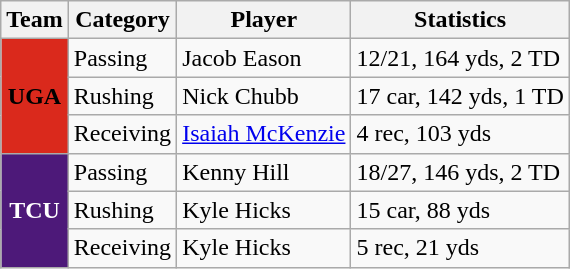<table class="wikitable">
<tr>
<th>Team</th>
<th>Category</th>
<th>Player</th>
<th>Statistics</th>
</tr>
<tr>
<td rowspan=3 style="background:#da291c; color:#000000; text-align:center;"><strong>UGA</strong></td>
<td>Passing</td>
<td>Jacob Eason</td>
<td>12/21, 164 yds, 2 TD</td>
</tr>
<tr>
<td>Rushing</td>
<td>Nick Chubb</td>
<td>17 car, 142 yds, 1 TD</td>
</tr>
<tr>
<td>Receiving</td>
<td><a href='#'>Isaiah McKenzie</a></td>
<td>4 rec, 103 yds</td>
</tr>
<tr>
<td rowspan=3 style="background:#4d1979; color:#ffffff; text-align:center;"><strong>TCU</strong></td>
<td>Passing</td>
<td>Kenny Hill</td>
<td>18/27, 146 yds, 2 TD</td>
</tr>
<tr>
<td>Rushing</td>
<td>Kyle Hicks</td>
<td>15 car, 88 yds</td>
</tr>
<tr>
<td>Receiving</td>
<td>Kyle Hicks</td>
<td>5 rec, 21 yds</td>
</tr>
</table>
